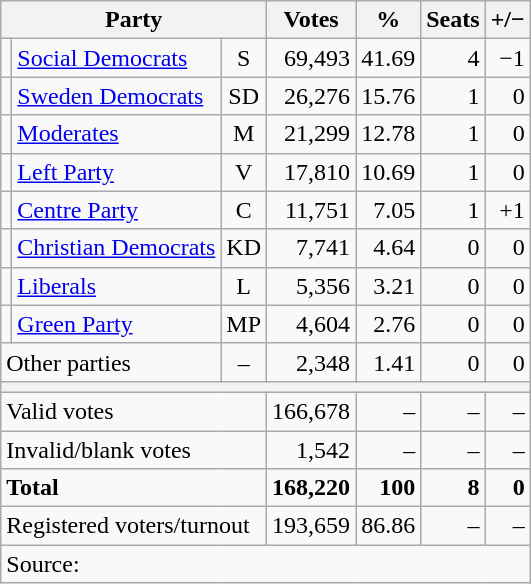<table class=wikitable style=text-align:right>
<tr>
<th colspan=3>Party</th>
<th>Votes</th>
<th>%</th>
<th>Seats</th>
<th>+/−</th>
</tr>
<tr>
<td bgcolor=></td>
<td align=left><a href='#'>Social Democrats</a></td>
<td align=center>S</td>
<td>69,493</td>
<td>41.69</td>
<td>4</td>
<td>−1</td>
</tr>
<tr>
<td bgcolor=></td>
<td align=left><a href='#'>Sweden Democrats</a></td>
<td align=center>SD</td>
<td>26,276</td>
<td>15.76</td>
<td>1</td>
<td>0</td>
</tr>
<tr>
<td bgcolor=></td>
<td align=left><a href='#'>Moderates</a></td>
<td align=center>M</td>
<td>21,299</td>
<td>12.78</td>
<td>1</td>
<td>0</td>
</tr>
<tr>
<td bgcolor=></td>
<td align=left><a href='#'>Left Party</a></td>
<td align=center>V</td>
<td>17,810</td>
<td>10.69</td>
<td>1</td>
<td>0</td>
</tr>
<tr>
<td bgcolor=></td>
<td align=left><a href='#'>Centre Party</a></td>
<td align=center>C</td>
<td>11,751</td>
<td>7.05</td>
<td>1</td>
<td>+1</td>
</tr>
<tr>
<td bgcolor=></td>
<td align=left><a href='#'>Christian Democrats</a></td>
<td align=center>KD</td>
<td>7,741</td>
<td>4.64</td>
<td>0</td>
<td>0</td>
</tr>
<tr>
<td bgcolor=></td>
<td align=left><a href='#'>Liberals</a></td>
<td align=center>L</td>
<td>5,356</td>
<td>3.21</td>
<td>0</td>
<td>0</td>
</tr>
<tr>
<td bgcolor=></td>
<td align=left><a href='#'>Green Party</a></td>
<td align=center>MP</td>
<td>4,604</td>
<td>2.76</td>
<td>0</td>
<td>0</td>
</tr>
<tr>
<td align=left colspan=2>Other parties</td>
<td align=center>–</td>
<td>2,348</td>
<td>1.41</td>
<td>0</td>
<td>0</td>
</tr>
<tr>
<th colspan=7></th>
</tr>
<tr>
<td align=left colspan=3>Valid votes</td>
<td>166,678</td>
<td>–</td>
<td>–</td>
<td>–</td>
</tr>
<tr>
<td align=left colspan=3>Invalid/blank votes</td>
<td>1,542</td>
<td>–</td>
<td>–</td>
<td>–</td>
</tr>
<tr>
<td align=left colspan=3><strong>Total</strong></td>
<td><strong>168,220</strong></td>
<td><strong>100</strong></td>
<td><strong>8</strong></td>
<td><strong>0</strong></td>
</tr>
<tr>
<td align=left colspan=3>Registered voters/turnout</td>
<td>193,659</td>
<td>86.86</td>
<td>–</td>
<td>–</td>
</tr>
<tr>
<td colspan=7 align=left>Source: </td>
</tr>
</table>
